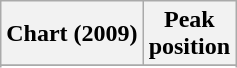<table class="wikitable sortable plainrowheaders" style="text-align:center">
<tr>
<th scope="col">Chart (2009)</th>
<th scope="col">Peak<br> position</th>
</tr>
<tr>
</tr>
<tr>
</tr>
</table>
